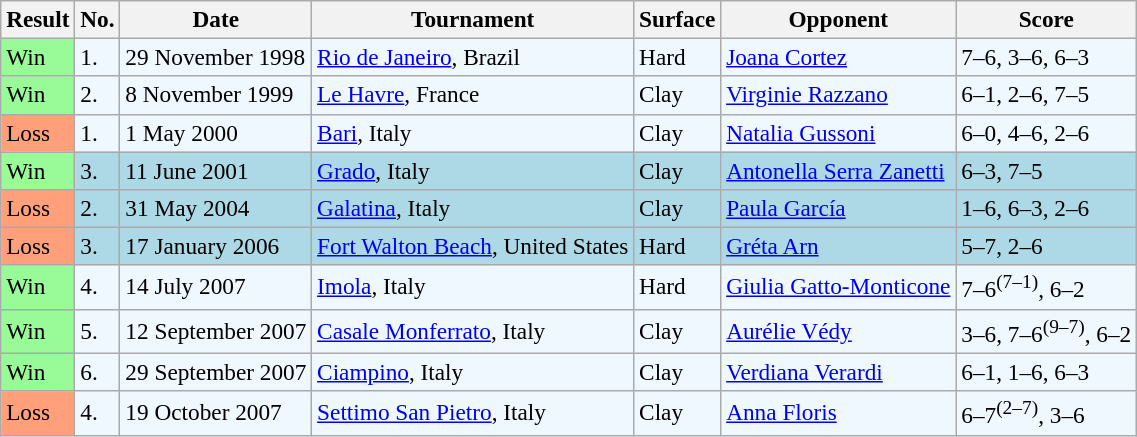<table class="sortable wikitable" style=font-size:97%>
<tr>
<th>Result</th>
<th>No.</th>
<th>Date</th>
<th>Tournament</th>
<th>Surface</th>
<th>Opponent</th>
<th class="unsortable">Score</th>
</tr>
<tr style="background:#f0f8ff;">
<td style="background:#98fb98;">Win</td>
<td>1.</td>
<td>29 November 1998</td>
<td><a href='#'>Rio de Janeiro</a>, Brazil</td>
<td>Hard</td>
<td> <a href='#'>Joana Cortez</a></td>
<td>7–6, 3–6, 6–3</td>
</tr>
<tr style="background:#f0f8ff;">
<td style="background:#98fb98;">Win</td>
<td>2.</td>
<td>8 November 1999</td>
<td><a href='#'>Le Havre</a>, France</td>
<td>Clay</td>
<td> <a href='#'>Virginie Razzano</a></td>
<td>6–1, 2–6, 7–5</td>
</tr>
<tr style="background:#f0f8ff;">
<td style="background:#ffa07a;">Loss</td>
<td>1.</td>
<td>1 May 2000</td>
<td><a href='#'>Bari</a>, Italy</td>
<td>Clay</td>
<td> <a href='#'>Natalia Gussoni</a></td>
<td>6–0, 4–6, 2–6</td>
</tr>
<tr style="background:lightblue;">
<td style="background:#98fb98;">Win</td>
<td>3.</td>
<td>11 June 2001</td>
<td><a href='#'>Grado</a>, Italy</td>
<td>Clay</td>
<td> <a href='#'>Antonella Serra Zanetti</a></td>
<td>6–3, 7–5</td>
</tr>
<tr style="background:lightblue;">
<td style="background:#ffa07a;">Loss</td>
<td>2.</td>
<td>31 May 2004</td>
<td><a href='#'>Galatina</a>, Italy</td>
<td>Clay</td>
<td> <a href='#'>Paula García</a></td>
<td>1–6, 6–3, 2–6</td>
</tr>
<tr style="background:lightblue;">
<td style="background:#ffa07a;">Loss</td>
<td>3.</td>
<td>17 January 2006</td>
<td><a href='#'>Fort Walton Beach</a>, United States</td>
<td>Hard</td>
<td> <a href='#'>Gréta Arn</a></td>
<td>5–7, 2–6</td>
</tr>
<tr style="background:#f0f8ff;">
<td style="background:#98fb98;">Win</td>
<td>4.</td>
<td>14 July 2007</td>
<td><a href='#'>Imola</a>, Italy</td>
<td>Hard</td>
<td> <a href='#'>Giulia Gatto-Monticone</a></td>
<td>7–6<sup>(7–1)</sup>, 6–2</td>
</tr>
<tr style="background:#f0f8ff;">
<td style="background:#98fb98;">Win</td>
<td>5.</td>
<td>12 September 2007</td>
<td><a href='#'>Casale Monferrato</a>, Italy</td>
<td>Clay</td>
<td> <a href='#'>Aurélie Védy</a></td>
<td>3–6, 7–6<sup>(9–7)</sup>, 6–2</td>
</tr>
<tr style="background:#f0f8ff;">
<td style="background:#98fb98;">Win</td>
<td>6.</td>
<td>29 September 2007</td>
<td><a href='#'>Ciampino</a>, Italy</td>
<td>Clay</td>
<td> <a href='#'>Verdiana Verardi</a></td>
<td>6–1, 1–6, 6–3</td>
</tr>
<tr style="background:#f0f8ff;">
<td style="background:#ffa07a;">Loss</td>
<td>4.</td>
<td>19 October 2007</td>
<td><a href='#'>Settimo San Pietro</a>, Italy</td>
<td>Clay</td>
<td> <a href='#'>Anna Floris</a></td>
<td>6–7<sup>(2–7)</sup>, 3–6</td>
</tr>
</table>
